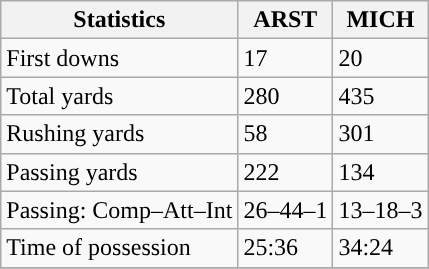<table class="wikitable" style="float: left;">
<tr>
<th>Statistics</th>
<th>ARST</th>
<th>MICH</th>
</tr>
<tr>
<td>First downs</td>
<td>17</td>
<td>20</td>
</tr>
<tr>
<td>Total yards</td>
<td>280</td>
<td>435</td>
</tr>
<tr>
<td>Rushing yards</td>
<td>58</td>
<td>301</td>
</tr>
<tr>
<td>Passing yards</td>
<td>222</td>
<td>134</td>
</tr>
<tr>
<td>Passing: Comp–Att–Int</td>
<td>26–44–1</td>
<td>13–18–3</td>
</tr>
<tr>
<td>Time of possession</td>
<td>25:36</td>
<td>34:24</td>
</tr>
<tr>
</tr>
</table>
